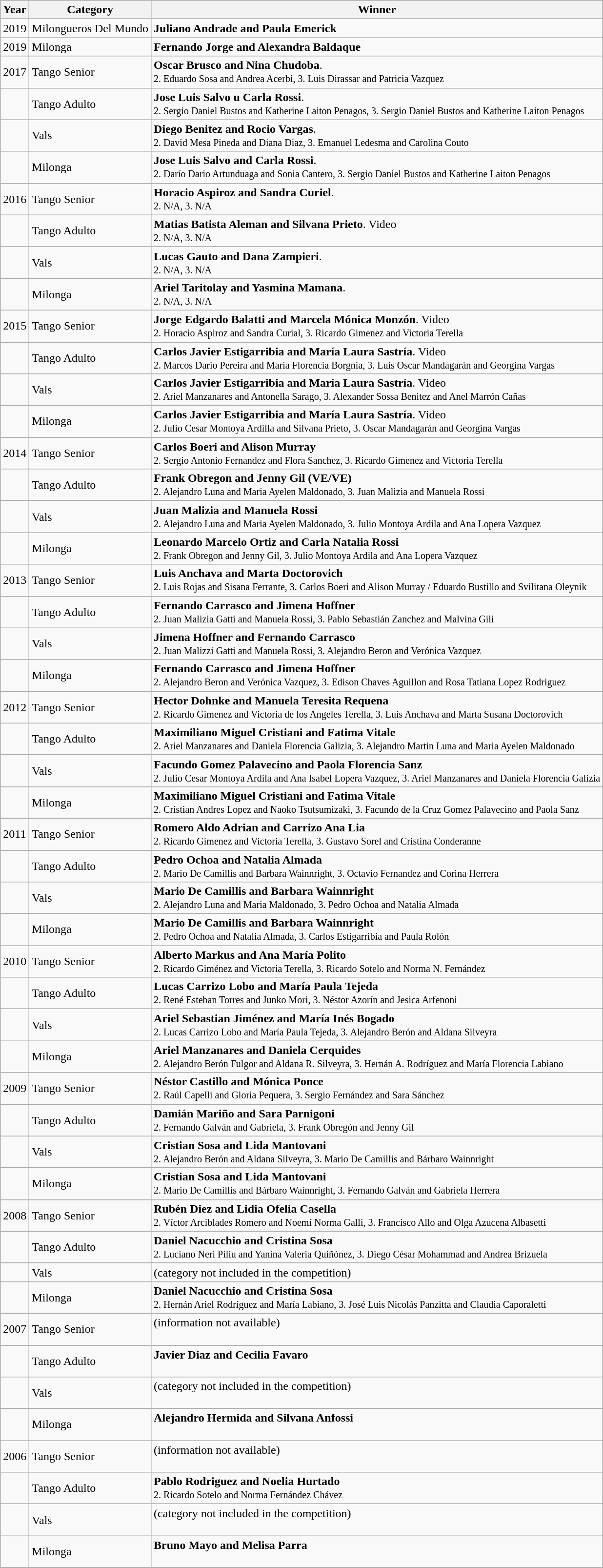<table class="wikitable sortable mw-collapsible">
<tr>
<th>Year</th>
<th>Category</th>
<th>Winner</th>
</tr>
<tr>
<td>2019</td>
<td>Milongueros Del Mundo</td>
<td><strong>Juliano Andrade and Paula Emerick</strong></td>
</tr>
<tr>
<td>2019</td>
<td>Milonga</td>
<td><strong>Fernando Jorge and Alexandra Baldaque</strong></td>
</tr>
<tr>
<td>2017</td>
<td>Tango Senior</td>
<td><strong>Oscar Brusco and Nina Chudoba</strong>.<br><small>2. Eduardo Sosa and Andrea Acerbi, 3. Luis Dirassar and Patricia Vazquez</small></td>
</tr>
<tr>
<td></td>
<td>Tango Adulto</td>
<td><strong>Jose Luis Salvo u Carla Rossi</strong>.<br><small>2. Sergio Daniel Bustos and Katherine Laiton Penagos, 3. Sergio Daniel Bustos and Katherine Laiton Penagos</small></td>
</tr>
<tr>
<td></td>
<td>Vals</td>
<td><strong>Diego Benitez and Rocio Vargas</strong>.<br><small>2. David Mesa Pineda and Diana Diaz, 3. Emanuel Ledesma and Carolina Couto</small></td>
</tr>
<tr>
<td></td>
<td>Milonga</td>
<td><strong>Jose Luis Salvo and Carla Rossi</strong>.<br><small>2. Darío Dario Artunduaga and Sonia Cantero, 3. Sergio Daniel Bustos and Katherine Laiton Penagos</small></td>
</tr>
<tr>
<td>2016</td>
<td>Tango Senior</td>
<td><strong>Horacio Aspiroz and Sandra Curiel</strong>.<br><small>2. N/A, 3. N/A</small></td>
</tr>
<tr>
<td></td>
<td>Tango Adulto</td>
<td><strong>Matias Batista Aleman and Silvana Prieto</strong>. Video<br><small>2. N/A, 3. N/A</small></td>
</tr>
<tr>
<td></td>
<td>Vals</td>
<td><strong>Lucas Gauto and Dana Zampieri</strong>.<br><small>2. N/A, 3. N/A</small></td>
</tr>
<tr>
<td></td>
<td>Milonga</td>
<td><strong>Ariel Taritolay and Yasmina Mamana</strong>.<br><small>2. N/A, 3. N/A</small></td>
</tr>
<tr>
<td>2015</td>
<td>Tango Senior</td>
<td><strong>Jorge Edgardo Balatti and Marcela Mónica Monzón</strong>. Video<br><small>2. Horacio Aspiroz and Sandra Curial, 3. Ricardo Gimenez and Victoria Terella</small></td>
</tr>
<tr>
<td></td>
<td>Tango Adulto</td>
<td><strong>Carlos Javier Estigarribia and María Laura Sastría</strong>. Video<br><small>2. Marcos Dario Pereira and María Florencia Borgnia, 3. Luis Oscar Mandagarán and Georgina Vargas</small></td>
</tr>
<tr>
<td></td>
<td>Vals</td>
<td><strong>Carlos Javier Estigarribia and María Laura Sastría</strong>. Video<br><small>2. Ariel Manzanares and Antonella Sarago, 3. Alexander Sossa Benitez and Anel Marrón Cañas</small></td>
</tr>
<tr>
<td></td>
<td>Milonga</td>
<td><strong>Carlos Javier Estigarribia and María Laura Sastría</strong>. Video<br><small>2. Julio Cesar Montoya Ardilla and Silvana Prieto, 3. Oscar Mandagarán and Georgina Vargas</small></td>
</tr>
<tr>
<td>2014 </td>
<td>Tango Senior</td>
<td><strong>Carlos Boeri and Alison Murray</strong><br><small>2. Sergio Antonio Fernandez and Flora Sanchez, 3. Ricardo Gimenez and Victoria Terella</small></td>
</tr>
<tr>
<td></td>
<td>Tango Adulto</td>
<td><strong>Frank Obregon and Jenny Gil (VE/VE)</strong><br><small>2. Alejandro Luna and Maria Ayelen Maldonado, 3. Juan Malizia and Manuela Rossi</small></td>
</tr>
<tr>
<td></td>
<td>Vals</td>
<td><strong>Juan Malizia and Manuela Rossi</strong><br><small>2. Alejandro Luna and Maria Ayelen Maldonado, 3. Julio Montoya Ardila and Ana Lopera Vazquez</small></td>
</tr>
<tr>
<td></td>
<td>Milonga</td>
<td><strong>Leonardo Marcelo Ortiz and Carla Natalia Rossi</strong><br><small>2. Frank Obregon and Jenny Gil, 3. Julio Montoya Ardila and Ana Lopera Vazquez</small></td>
</tr>
<tr>
<td>2013 </td>
<td>Tango Senior</td>
<td><strong>Luis Anchava and Marta Doctorovich</strong><br><small>2. Luis Rojas and Sisana Ferrante, 3. Carlos Boeri and Alison Murray / Eduardo Bustillo and Svilitana Oleynik</small></td>
</tr>
<tr>
<td></td>
<td>Tango Adulto</td>
<td><strong>Fernando Carrasco and Jimena Hoffner</strong><br><small>2. Juan Malizia Gatti and Manuela Rossi, 3. Pablo Sebastián Zanchez and Malvina Gili</small></td>
</tr>
<tr>
<td></td>
<td>Vals</td>
<td><strong>Jimena Hoffner and Fernando Carrasco</strong><br><small>2. Juan Malizzi Gatti and Manuela Rossi, 3. Alejandro Beron and Verónica Vazquez</small></td>
</tr>
<tr>
<td></td>
<td>Milonga</td>
<td><strong>Fernando Carrasco and Jimena Hoffner</strong><br><small>2. Alejandro Beron and Verónica Vazquez, 3. Edison Chaves Aguillon and Rosa Tatiana Lopez Rodriguez</small></td>
</tr>
<tr>
<td>2012 </td>
<td>Tango Senior</td>
<td><strong>Hector Dohnke and Manuela Teresita Requena</strong><br><small>2. Ricardo Gimenez and Victoria de los Angeles Terella, 3. Luis Anchava and Marta Susana Doctorovich</small></td>
</tr>
<tr>
<td></td>
<td>Tango Adulto</td>
<td><strong>Maximiliano Miguel Cristiani and Fatima Vitale</strong><br><small>2. Ariel Manzanares and Daniela Florencia Galizia, 3. Alejandro Martin Luna and Maria Ayelen Maldonado</small></td>
</tr>
<tr>
<td></td>
<td>Vals</td>
<td><strong>Facundo Gomez Palavecino and Paola Florencia Sanz</strong><br><small>2. Julio Cesar Montoya Ardila and Ana Isabel Lopera Vazquez, 3. Ariel Manzanares and Daniela Florencia Galizia</small></td>
</tr>
<tr>
<td></td>
<td>Milonga</td>
<td><strong>Maximiliano Miguel Cristiani and Fatima Vitale</strong><br><small>2. Cristian Andres Lopez and Naoko Tsutsumizaki, 3. Facundo de la Cruz Gomez Palavecino and Paola Sanz</small></td>
</tr>
<tr>
<td>2011 </td>
<td>Tango Senior</td>
<td><strong>Romero Aldo Adrian and Carrizo Ana Lia</strong><br><small>2. Ricardo Gimenez and Victoria Terella, 3. Gustavo Sorel and Cristina Conderanne</small></td>
</tr>
<tr>
<td></td>
<td>Tango Adulto</td>
<td><strong>Pedro Ochoa and Natalia Almada</strong><br><small>2. Mario De Camillis and Barbara Wainnright, 3. Octavio Fernandez and Corina Herrera</small></td>
</tr>
<tr>
<td></td>
<td>Vals</td>
<td><strong>Mario De Camillis and Barbara Wainnright</strong><br><small>2. Alejandro Luna and Maria Maldonado, 3. Pedro Ochoa and Natalia Almada</small></td>
</tr>
<tr>
<td></td>
<td>Milonga</td>
<td><strong>Mario De Camillis and Barbara Wainnright</strong><br><small>2. Pedro Ochoa and Natalia Almada, 3. Carlos Estigarribia and Paula Rolón</small></td>
</tr>
<tr>
<td>2010 </td>
<td>Tango Senior</td>
<td><strong>Alberto Markus and Ana María Polito</strong><br><small>2. Ricardo Giménez and Victoria Terella, 3. Ricardo Sotelo and Norma N. Fernández</small></td>
</tr>
<tr>
<td></td>
<td>Tango Adulto</td>
<td><strong>Lucas Carrizo Lobo and María Paula Tejeda</strong><br><small>2. René Esteban Torres and Junko Mori, 3. Néstor Azorín and Jesica Arfenoni</small></td>
</tr>
<tr>
<td></td>
<td>Vals</td>
<td><strong>Ariel Sebastian Jiménez and María Inés Bogado</strong><br><small>2. Lucas Carrizo Lobo and María Paula Tejeda, 3. Alejandro Berón and Aldana Silveyra</small></td>
</tr>
<tr>
<td></td>
<td>Milonga</td>
<td><strong>Ariel Manzanares and Daniela Cerquides</strong><br><small>2. Alejandro Berón Fulgor and Aldana R. Silveyra, 3. Hernán A. Rodríguez and María Florencia Labiano</small></td>
</tr>
<tr>
<td>2009 </td>
<td>Tango Senior</td>
<td><strong>Néstor Castillo and Mónica Ponce</strong><br><small>2. Raúl Capelli and Gloria Pequera, 3. Sergio Fernández and Sara Sánchez</small></td>
</tr>
<tr>
<td></td>
<td>Tango Adulto</td>
<td><strong>Damián Mariño and Sara Parnigoni</strong><br><small>2. Fernando Galván and Gabriela, 3. Frank Obregón and Jenny Gil</small></td>
</tr>
<tr>
<td></td>
<td>Vals</td>
<td><strong>Cristian Sosa and Lida Mantovani</strong><br><small>2. Alejandro Berón and Aldana Silveyra, 3. Mario De Camillis and Bárbaro Wainnright</small></td>
</tr>
<tr>
<td></td>
<td>Milonga</td>
<td><strong>Cristian Sosa and Lida Mantovani</strong><br><small>2. Mario De Camillis and Bárbaro Wainnright, 3. Fernando Galván and Gabriela Herrera</small></td>
</tr>
<tr>
<td>2008 </td>
<td>Tango Senior</td>
<td><strong>Rubén Diez and Lidia Ofelia Casella</strong><br><small>2. Víctor Arciblades Romero and Noemí Norma Galli, 3. Francisco Allo and Olga Azucena Albasetti</small></td>
</tr>
<tr>
<td></td>
<td>Tango Adulto</td>
<td><strong>Daniel Nacucchio and Cristina Sosa</strong><br><small>2. Luciano Neri Piliu and Yanina Valeria Quiñónez, 3. Diego César Mohammad and Andrea Brizuela</small></td>
</tr>
<tr>
<td></td>
<td>Vals</td>
<td>(category not included in the competition)</td>
</tr>
<tr>
<td></td>
<td>Milonga</td>
<td><strong>Daniel Nacucchio and Cristina Sosa</strong><br><small>2. Hernán Ariel Rodríguez and María Labiano, 3. José Luis Nicolás Panzitta and Claudia Caporaletti</small></td>
</tr>
<tr>
<td>2007 </td>
<td>Tango Senior</td>
<td>(information not available)<br><br></td>
</tr>
<tr>
<td></td>
<td>Tango Adulto</td>
<td><strong>Javier Diaz and Cecilia Favaro</strong><br><br></td>
</tr>
<tr>
<td></td>
<td>Vals</td>
<td>(category not included in the competition)<br><br></td>
</tr>
<tr>
<td></td>
<td>Milonga</td>
<td><strong>Alejandro Hermida and Silvana Anfossi</strong><br><br></td>
</tr>
<tr>
<td>2006 </td>
<td>Tango Senior</td>
<td>(information not available)<br><br></td>
</tr>
<tr>
<td></td>
<td>Tango Adulto</td>
<td><strong>Pablo Rodriguez and Noelia Hurtado</strong><br><small>2. Ricardo Sotelo and Norma Fernández Chávez</small></td>
</tr>
<tr>
<td></td>
<td>Vals</td>
<td>(category not included in the competition)<br><br></td>
</tr>
<tr>
<td></td>
<td>Milonga</td>
<td><strong>Bruno Mayo and Melisa Parra</strong><br><br></td>
</tr>
<tr>
</tr>
</table>
